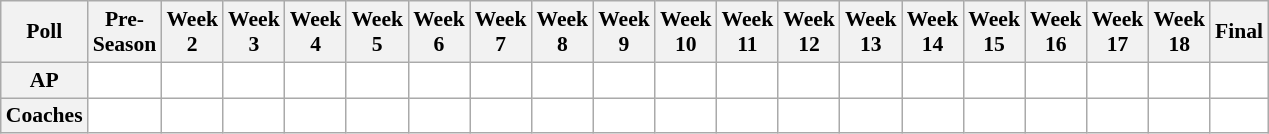<table class="wikitable" style="white-space:nowrap;font-size:90%">
<tr>
<th>Poll</th>
<th>Pre-<br>Season</th>
<th>Week<br>2</th>
<th>Week<br>3</th>
<th>Week<br>4</th>
<th>Week<br>5</th>
<th>Week<br>6</th>
<th>Week<br>7</th>
<th>Week<br>8</th>
<th>Week<br>9</th>
<th>Week<br>10</th>
<th>Week<br>11</th>
<th>Week<br>12</th>
<th>Week<br>13</th>
<th>Week<br>14</th>
<th>Week<br>15</th>
<th>Week<br>16</th>
<th>Week<br>17</th>
<th>Week<br>18</th>
<th>Final</th>
</tr>
<tr style="text-align:center;">
<th>AP</th>
<td style="background:#FFFFFF;"></td>
<td style="background:#FFFFFF;"></td>
<td style="background:#FFFFFF;"></td>
<td style="background:#FFFFFF;"></td>
<td style="background:#FFFFFF;"></td>
<td style="background:#FFFFFF;"></td>
<td style="background:#FFFFFF;"></td>
<td style="background:#FFFFFF;"></td>
<td style="background:#FFFFFF;"></td>
<td style="background:#FFFFFF;"></td>
<td style="background:#FFFFFF;"></td>
<td style="background:#FFFFFF;"></td>
<td style="background:#FFFFFF;"></td>
<td style="background:#FFFFFF;"></td>
<td style="background:#FFFFFF;"></td>
<td style="background:#FFFFFF;"></td>
<td style="background:#FFFFFF;"></td>
<td style="background:#FFFFFF;"></td>
<td style="background:#FFFFFF;"></td>
</tr>
<tr style="text-align:center;">
<th>Coaches</th>
<td style="background:#FFFFFF;"></td>
<td style="background:#FFFFFF;"></td>
<td style="background:#FFFFFF;"></td>
<td style="background:#FFFFFF;"></td>
<td style="background:#FFFFFF;"></td>
<td style="background:#FFFFFF;"></td>
<td style="background:#FFFFFF;"></td>
<td style="background:#FFFFFF;"></td>
<td style="background:#FFFFFF;"></td>
<td style="background:#FFFFFF;"></td>
<td style="background:#FFFFFF;"></td>
<td style="background:#FFFFFF;"></td>
<td style="background:#FFFFFF;"></td>
<td style="background:#FFFFFF;"></td>
<td style="background:#FFFFFF;"></td>
<td style="background:#FFFFFF;"></td>
<td style="background:#FFFFFF;"></td>
<td style="background:#FFFFFF;"></td>
<td style="background:#FFFFFF;"></td>
</tr>
</table>
